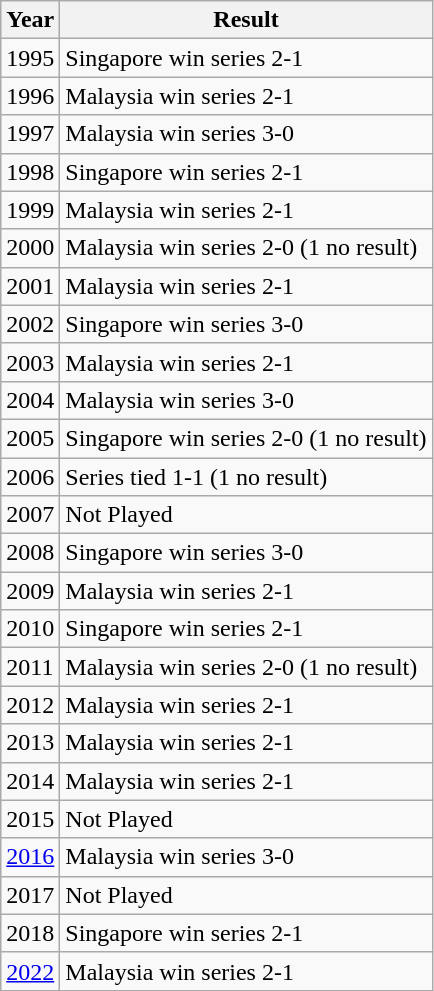<table class="wikitable">
<tr>
<th>Year</th>
<th>Result</th>
</tr>
<tr>
<td>1995</td>
<td>Singapore win series 2-1</td>
</tr>
<tr>
<td>1996</td>
<td>Malaysia win series 2-1</td>
</tr>
<tr>
<td>1997</td>
<td>Malaysia win series 3-0</td>
</tr>
<tr>
<td>1998</td>
<td>Singapore win series 2-1</td>
</tr>
<tr>
<td>1999</td>
<td>Malaysia win series 2-1</td>
</tr>
<tr>
<td>2000</td>
<td>Malaysia win series 2-0 (1 no result)</td>
</tr>
<tr>
<td>2001</td>
<td>Malaysia win series 2-1</td>
</tr>
<tr>
<td>2002</td>
<td>Singapore win series 3-0</td>
</tr>
<tr>
<td>2003</td>
<td>Malaysia win series 2-1</td>
</tr>
<tr>
<td>2004</td>
<td>Malaysia win series 3-0</td>
</tr>
<tr>
<td>2005</td>
<td>Singapore win series 2-0 (1 no result)</td>
</tr>
<tr>
<td>2006</td>
<td>Series tied 1-1 (1 no result)</td>
</tr>
<tr>
<td>2007</td>
<td>Not Played</td>
</tr>
<tr>
<td>2008</td>
<td>Singapore win series 3-0</td>
</tr>
<tr>
<td>2009</td>
<td>Malaysia win series 2-1</td>
</tr>
<tr>
<td>2010</td>
<td>Singapore win series 2-1</td>
</tr>
<tr>
<td>2011</td>
<td>Malaysia win series 2-0 (1 no result)</td>
</tr>
<tr>
<td>2012</td>
<td>Malaysia win series 2-1</td>
</tr>
<tr>
<td>2013</td>
<td>Malaysia win series 2-1</td>
</tr>
<tr>
<td>2014</td>
<td>Malaysia win series 2-1 </td>
</tr>
<tr>
<td>2015</td>
<td>Not Played</td>
</tr>
<tr>
<td><a href='#'>2016</a></td>
<td>Malaysia win series 3-0</td>
</tr>
<tr>
<td>2017</td>
<td>Not Played</td>
</tr>
<tr>
<td>2018</td>
<td>Singapore win series 2-1</td>
</tr>
<tr>
<td><a href='#'>2022</a></td>
<td>Malaysia win series 2-1</td>
</tr>
</table>
